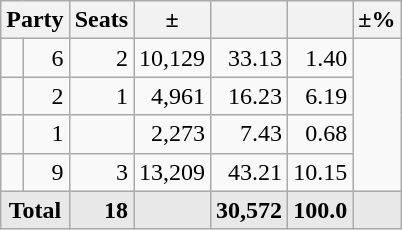<table class=wikitable>
<tr>
<th colspan=2 align=center>Party</th>
<th>Seats</th>
<th>±</th>
<th></th>
<th></th>
<th>±%</th>
</tr>
<tr>
<td></td>
<td align=right>6</td>
<td align=right>2</td>
<td align=right>10,129</td>
<td align=right>33.13</td>
<td align=right>1.40</td>
</tr>
<tr>
<td></td>
<td align=right>2</td>
<td align=right>1</td>
<td align=right>4,961</td>
<td align=right>16.23</td>
<td align=right>6.19</td>
</tr>
<tr>
<td></td>
<td align=right>1</td>
<td align=right></td>
<td align=right>2,273</td>
<td align=right>7.43</td>
<td align=right>0.68</td>
</tr>
<tr>
<td></td>
<td align=right>9</td>
<td align=right>3</td>
<td align=right>13,209</td>
<td align=right>43.21</td>
<td align=right>10.15</td>
</tr>
<tr style="font-weight:bold; background:rgb(232,232,232);">
<td colspan=2 align=center>Total</td>
<td align=right>18</td>
<td align=center></td>
<td align=right>30,572</td>
<td align=center>100.0</td>
<td align=center></td>
</tr>
</table>
